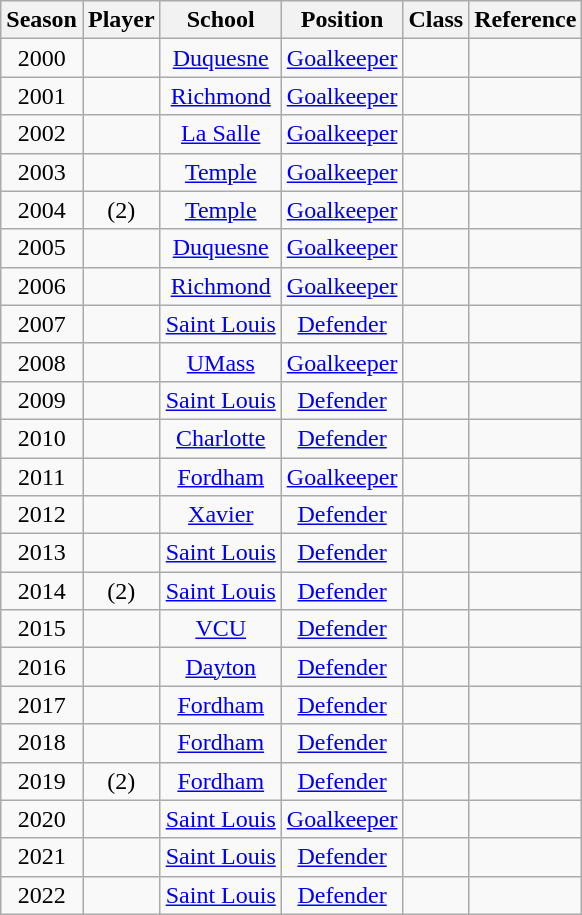<table class="wikitable sortable">
<tr>
<th>Season</th>
<th>Player</th>
<th>School</th>
<th>Position</th>
<th>Class</th>
<th class="unsortable">Reference</th>
</tr>
<tr>
<td align="center">2000</td>
<td align="center"></td>
<td align="center"><a href='#'>Duquesne</a></td>
<td align="center"><a href='#'>Goalkeeper</a></td>
<td align="center"></td>
<td align="center"></td>
</tr>
<tr>
<td align="center">2001</td>
<td align="center"></td>
<td align="center"><a href='#'>Richmond</a></td>
<td align="center"><a href='#'>Goalkeeper</a></td>
<td align="center"></td>
<td align="center"></td>
</tr>
<tr>
<td align="center">2002</td>
<td align="center"></td>
<td align="center"><a href='#'>La Salle</a></td>
<td align="center"><a href='#'>Goalkeeper</a></td>
<td align="center"></td>
<td align="center"></td>
</tr>
<tr>
<td align="center">2003</td>
<td align="center"></td>
<td align="center"><a href='#'>Temple</a></td>
<td align="center"><a href='#'>Goalkeeper</a></td>
<td align="center"></td>
<td align="center"></td>
</tr>
<tr>
<td align="center">2004</td>
<td align="center"> (2)</td>
<td align="center"><a href='#'>Temple</a></td>
<td align="center"><a href='#'>Goalkeeper</a></td>
<td align="center"></td>
<td align="center"></td>
</tr>
<tr>
<td align="center">2005</td>
<td align="center"></td>
<td align="center"><a href='#'>Duquesne</a></td>
<td align="center"><a href='#'>Goalkeeper</a></td>
<td align="center"></td>
<td align="center"></td>
</tr>
<tr>
<td align="center">2006</td>
<td align="center"></td>
<td align="center"><a href='#'>Richmond</a></td>
<td align="center"><a href='#'>Goalkeeper</a></td>
<td align="center"></td>
<td align="center"></td>
</tr>
<tr>
<td align="center">2007</td>
<td align="center"></td>
<td align="center"><a href='#'>Saint Louis</a></td>
<td align="center"><a href='#'>Defender</a></td>
<td align="center"></td>
<td align="center"></td>
</tr>
<tr>
<td align="center">2008</td>
<td align="center"></td>
<td align="center"><a href='#'>UMass</a></td>
<td align="center"><a href='#'>Goalkeeper</a></td>
<td align="center"></td>
<td align="center"></td>
</tr>
<tr>
<td align="center">2009</td>
<td align="center"></td>
<td align="center"><a href='#'>Saint Louis</a></td>
<td align="center"><a href='#'>Defender</a></td>
<td align="center"></td>
<td align="center"></td>
</tr>
<tr>
<td align="center">2010</td>
<td align="center"></td>
<td align="center"><a href='#'>Charlotte</a></td>
<td align="center"><a href='#'>Defender</a></td>
<td align="center"></td>
<td align="center"></td>
</tr>
<tr>
<td align="center">2011</td>
<td align="center"></td>
<td align="center"><a href='#'>Fordham</a></td>
<td align="center"><a href='#'>Goalkeeper</a></td>
<td align="center"></td>
<td align="center"></td>
</tr>
<tr>
<td align="center">2012</td>
<td align="center"></td>
<td align="center"><a href='#'>Xavier</a></td>
<td align="center"><a href='#'>Defender</a></td>
<td align="center"></td>
<td align="center"></td>
</tr>
<tr>
<td align="center">2013</td>
<td align="center"></td>
<td align="center"><a href='#'>Saint Louis</a></td>
<td align="center"><a href='#'>Defender</a></td>
<td align="center"></td>
<td align="center"></td>
</tr>
<tr>
<td align="center">2014</td>
<td align="center"> (2)</td>
<td align="center"><a href='#'>Saint Louis</a></td>
<td align="center"><a href='#'>Defender</a></td>
<td align="center"></td>
<td align="center"></td>
</tr>
<tr>
<td align="center">2015</td>
<td align="center"></td>
<td align="center"><a href='#'>VCU</a></td>
<td align="center"><a href='#'>Defender</a></td>
<td align="center"></td>
<td align="center"></td>
</tr>
<tr>
<td align="center">2016</td>
<td align="center"></td>
<td align="center"><a href='#'>Dayton</a></td>
<td align="center"><a href='#'>Defender</a></td>
<td align="center"></td>
<td align="center"></td>
</tr>
<tr>
<td align="center">2017</td>
<td align="center"></td>
<td align="center"><a href='#'>Fordham</a></td>
<td align="center"><a href='#'>Defender</a></td>
<td align="center"></td>
<td align="center"></td>
</tr>
<tr>
<td align="center">2018</td>
<td align="center"></td>
<td align="center"><a href='#'>Fordham</a></td>
<td align="center"><a href='#'>Defender</a></td>
<td align="center"></td>
<td align="center"></td>
</tr>
<tr>
<td align="center">2019</td>
<td align="center"> (2)</td>
<td align="center"><a href='#'>Fordham</a></td>
<td align="center"><a href='#'>Defender</a></td>
<td align="center"></td>
<td align="center"></td>
</tr>
<tr>
<td align="center">2020</td>
<td align="center"></td>
<td align="center"><a href='#'>Saint Louis</a></td>
<td align="center"><a href='#'>Goalkeeper</a></td>
<td align="center"></td>
<td align="center"></td>
</tr>
<tr>
<td align="center">2021</td>
<td align="center"></td>
<td align="center"><a href='#'>Saint Louis</a></td>
<td align="center"><a href='#'>Defender</a></td>
<td align="center"></td>
<td align="center"></td>
</tr>
<tr>
<td align="center" rowspan="2">2022</td>
<td align="center"></td>
<td align="center"><a href='#'>Saint Louis</a></td>
<td align="center"><a href='#'>Defender</a></td>
<td align="center"></td>
<td align="center"></td>
</tr>
</table>
